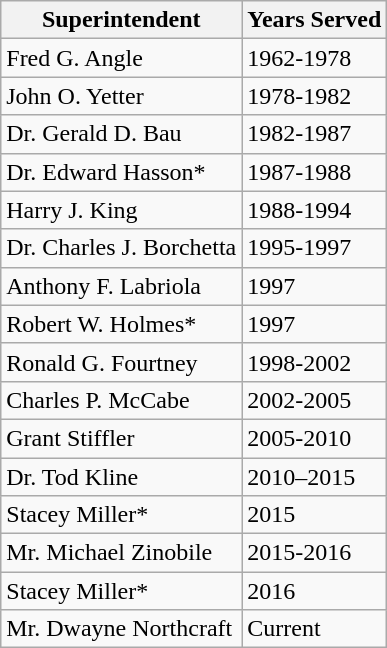<table class="wikitable">
<tr>
<th>Superintendent</th>
<th>Years Served</th>
</tr>
<tr>
<td>Fred G. Angle</td>
<td>1962-1978</td>
</tr>
<tr>
<td>John O. Yetter</td>
<td>1978-1982</td>
</tr>
<tr>
<td>Dr. Gerald D. Bau</td>
<td>1982-1987</td>
</tr>
<tr>
<td>Dr. Edward Hasson*</td>
<td>1987-1988</td>
</tr>
<tr>
<td>Harry J. King</td>
<td>1988-1994</td>
</tr>
<tr>
<td>Dr. Charles J. Borchetta</td>
<td>1995-1997</td>
</tr>
<tr>
<td>Anthony F. Labriola</td>
<td>1997</td>
</tr>
<tr>
<td>Robert W. Holmes*</td>
<td>1997</td>
</tr>
<tr>
<td>Ronald G. Fourtney</td>
<td>1998-2002</td>
</tr>
<tr>
<td>Charles P. McCabe</td>
<td>2002-2005</td>
</tr>
<tr>
<td>Grant Stiffler</td>
<td>2005-2010</td>
</tr>
<tr>
<td>Dr. Tod Kline</td>
<td>2010–2015</td>
</tr>
<tr>
<td>Stacey Miller*</td>
<td>2015</td>
</tr>
<tr>
<td>Mr. Michael Zinobile</td>
<td>2015-2016</td>
</tr>
<tr>
<td>Stacey Miller*</td>
<td>2016</td>
</tr>
<tr>
<td>Mr. Dwayne Northcraft</td>
<td>Current</td>
</tr>
</table>
